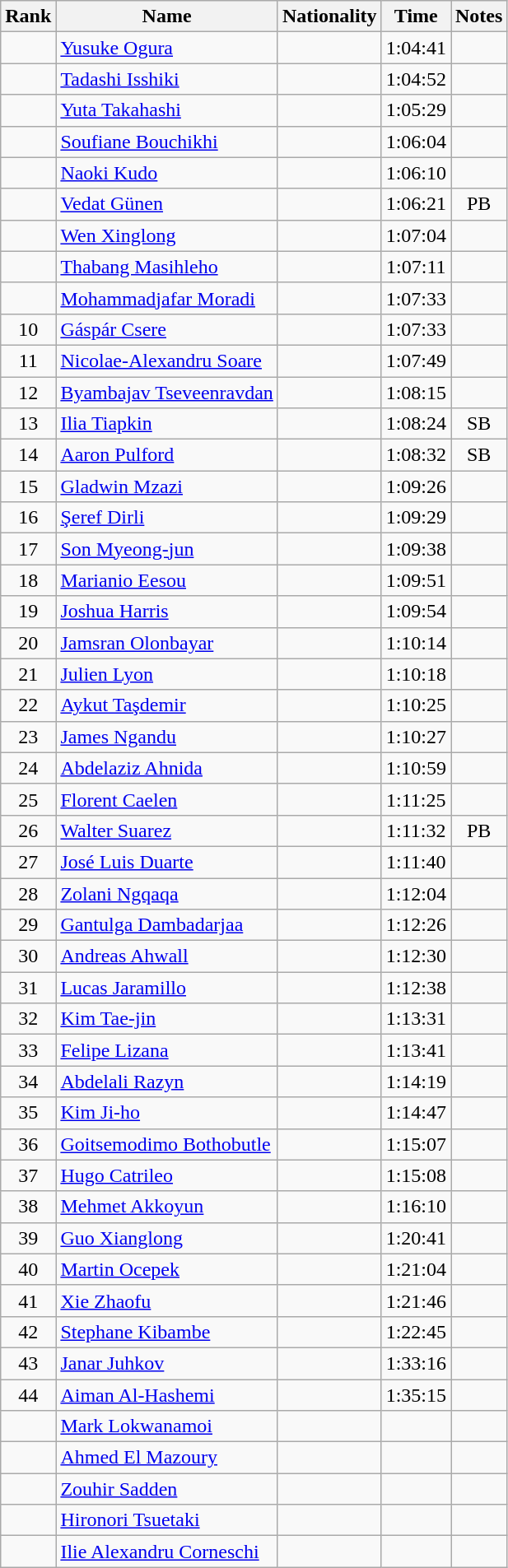<table class="wikitable sortable" style="text-align:center">
<tr>
<th>Rank</th>
<th>Name</th>
<th>Nationality</th>
<th>Time</th>
<th>Notes</th>
</tr>
<tr>
<td></td>
<td align=left><a href='#'>Yusuke Ogura</a></td>
<td align=left></td>
<td>1:04:41</td>
<td></td>
</tr>
<tr>
<td></td>
<td align=left><a href='#'>Tadashi Isshiki</a></td>
<td align=left></td>
<td>1:04:52</td>
<td></td>
</tr>
<tr>
<td></td>
<td align=left><a href='#'>Yuta Takahashi</a></td>
<td align=left></td>
<td>1:05:29</td>
<td></td>
</tr>
<tr>
<td></td>
<td align=left><a href='#'>Soufiane Bouchikhi</a></td>
<td align=left></td>
<td>1:06:04</td>
<td></td>
</tr>
<tr>
<td></td>
<td align=left><a href='#'>Naoki Kudo</a></td>
<td align=left></td>
<td>1:06:10</td>
<td></td>
</tr>
<tr>
<td></td>
<td align=left><a href='#'>Vedat Günen</a></td>
<td align=left></td>
<td>1:06:21</td>
<td>PB</td>
</tr>
<tr>
<td></td>
<td align=left><a href='#'>Wen Xinglong</a></td>
<td align=left></td>
<td>1:07:04</td>
<td></td>
</tr>
<tr>
<td></td>
<td align=left><a href='#'>Thabang Masihleho</a></td>
<td align=left></td>
<td>1:07:11</td>
<td></td>
</tr>
<tr>
<td></td>
<td align=left><a href='#'>Mohammadjafar Moradi</a></td>
<td align=left></td>
<td>1:07:33</td>
<td></td>
</tr>
<tr>
<td>10</td>
<td align=left><a href='#'>Gáspár Csere</a></td>
<td align=left></td>
<td>1:07:33</td>
<td></td>
</tr>
<tr>
<td>11</td>
<td align=left><a href='#'>Nicolae-Alexandru Soare</a></td>
<td align=left></td>
<td>1:07:49</td>
<td></td>
</tr>
<tr>
<td>12</td>
<td align=left><a href='#'>Byambajav Tseveenravdan</a></td>
<td align=left></td>
<td>1:08:15</td>
<td></td>
</tr>
<tr>
<td>13</td>
<td align=left><a href='#'>Ilia Tiapkin</a></td>
<td align=left></td>
<td>1:08:24</td>
<td>SB</td>
</tr>
<tr>
<td>14</td>
<td align=left><a href='#'>Aaron Pulford</a></td>
<td align=left></td>
<td>1:08:32</td>
<td>SB</td>
</tr>
<tr>
<td>15</td>
<td align=left><a href='#'>Gladwin Mzazi</a></td>
<td align=left></td>
<td>1:09:26</td>
<td></td>
</tr>
<tr>
<td>16</td>
<td align=left><a href='#'>Şeref Dirli</a></td>
<td align=left></td>
<td>1:09:29</td>
<td></td>
</tr>
<tr>
<td>17</td>
<td align=left><a href='#'>Son Myeong-jun</a></td>
<td align=left></td>
<td>1:09:38</td>
<td></td>
</tr>
<tr>
<td>18</td>
<td align=left><a href='#'>Marianio Eesou</a></td>
<td align=left></td>
<td>1:09:51</td>
<td></td>
</tr>
<tr>
<td>19</td>
<td align=left><a href='#'>Joshua Harris</a></td>
<td align=left></td>
<td>1:09:54</td>
<td></td>
</tr>
<tr>
<td>20</td>
<td align=left><a href='#'>Jamsran Olonbayar</a></td>
<td align=left></td>
<td>1:10:14</td>
<td></td>
</tr>
<tr>
<td>21</td>
<td align=left><a href='#'>Julien Lyon</a></td>
<td align=left></td>
<td>1:10:18</td>
<td></td>
</tr>
<tr>
<td>22</td>
<td align=left><a href='#'>Aykut Taşdemir</a></td>
<td align=left></td>
<td>1:10:25</td>
<td></td>
</tr>
<tr>
<td>23</td>
<td align=left><a href='#'>James Ngandu</a></td>
<td align=left></td>
<td>1:10:27</td>
<td></td>
</tr>
<tr>
<td>24</td>
<td align=left><a href='#'>Abdelaziz Ahnida</a></td>
<td align=left></td>
<td>1:10:59</td>
<td></td>
</tr>
<tr>
<td>25</td>
<td align=left><a href='#'>Florent Caelen</a></td>
<td align=left></td>
<td>1:11:25</td>
<td></td>
</tr>
<tr>
<td>26</td>
<td align=left><a href='#'>Walter Suarez</a></td>
<td align=left></td>
<td>1:11:32</td>
<td>PB</td>
</tr>
<tr>
<td>27</td>
<td align=left><a href='#'>José Luis Duarte</a></td>
<td align=left></td>
<td>1:11:40</td>
<td></td>
</tr>
<tr>
<td>28</td>
<td align=left><a href='#'>Zolani Ngqaqa</a></td>
<td align=left></td>
<td>1:12:04</td>
<td></td>
</tr>
<tr>
<td>29</td>
<td align=left><a href='#'>Gantulga Dambadarjaa</a></td>
<td align=left></td>
<td>1:12:26</td>
<td></td>
</tr>
<tr>
<td>30</td>
<td align=left><a href='#'>Andreas Ahwall</a></td>
<td align=left></td>
<td>1:12:30</td>
<td></td>
</tr>
<tr>
<td>31</td>
<td align=left><a href='#'>Lucas Jaramillo</a></td>
<td align=left></td>
<td>1:12:38</td>
<td></td>
</tr>
<tr>
<td>32</td>
<td align=left><a href='#'>Kim Tae-jin</a></td>
<td align=left></td>
<td>1:13:31</td>
<td></td>
</tr>
<tr>
<td>33</td>
<td align=left><a href='#'>Felipe Lizana</a></td>
<td align=left></td>
<td>1:13:41</td>
<td></td>
</tr>
<tr>
<td>34</td>
<td align=left><a href='#'>Abdelali Razyn</a></td>
<td align=left></td>
<td>1:14:19</td>
<td></td>
</tr>
<tr>
<td>35</td>
<td align=left><a href='#'>Kim Ji-ho</a></td>
<td align=left></td>
<td>1:14:47</td>
<td></td>
</tr>
<tr>
<td>36</td>
<td align=left><a href='#'>Goitsemodimo Bothobutle</a></td>
<td align=left></td>
<td>1:15:07</td>
<td></td>
</tr>
<tr>
<td>37</td>
<td align=left><a href='#'>Hugo Catrileo</a></td>
<td align=left></td>
<td>1:15:08</td>
<td></td>
</tr>
<tr>
<td>38</td>
<td align=left><a href='#'>Mehmet Akkoyun</a></td>
<td align=left></td>
<td>1:16:10</td>
<td></td>
</tr>
<tr>
<td>39</td>
<td align=left><a href='#'>Guo Xianglong</a></td>
<td align=left></td>
<td>1:20:41</td>
<td></td>
</tr>
<tr>
<td>40</td>
<td align=left><a href='#'>Martin Ocepek</a></td>
<td align=left></td>
<td>1:21:04</td>
<td></td>
</tr>
<tr>
<td>41</td>
<td align=left><a href='#'>Xie Zhaofu</a></td>
<td align=left></td>
<td>1:21:46</td>
<td></td>
</tr>
<tr>
<td>42</td>
<td align=left><a href='#'>Stephane Kibambe</a></td>
<td align=left></td>
<td>1:22:45</td>
<td></td>
</tr>
<tr>
<td>43</td>
<td align=left><a href='#'>Janar Juhkov</a></td>
<td align=left></td>
<td>1:33:16</td>
<td></td>
</tr>
<tr>
<td>44</td>
<td align=left><a href='#'>Aiman Al-Hashemi</a></td>
<td align=left></td>
<td>1:35:15</td>
<td></td>
</tr>
<tr>
<td></td>
<td align=left><a href='#'>Mark Lokwanamoi</a></td>
<td align=left></td>
<td></td>
<td></td>
</tr>
<tr>
<td></td>
<td align=left><a href='#'>Ahmed El Mazoury</a></td>
<td align=left></td>
<td></td>
<td></td>
</tr>
<tr>
<td></td>
<td align=left><a href='#'>Zouhir Sadden</a></td>
<td align=left></td>
<td></td>
<td></td>
</tr>
<tr>
<td></td>
<td align=left><a href='#'>Hironori Tsuetaki</a></td>
<td align=left></td>
<td></td>
<td></td>
</tr>
<tr>
<td></td>
<td align=left><a href='#'>Ilie Alexandru Corneschi</a></td>
<td align=left></td>
<td></td>
<td></td>
</tr>
</table>
